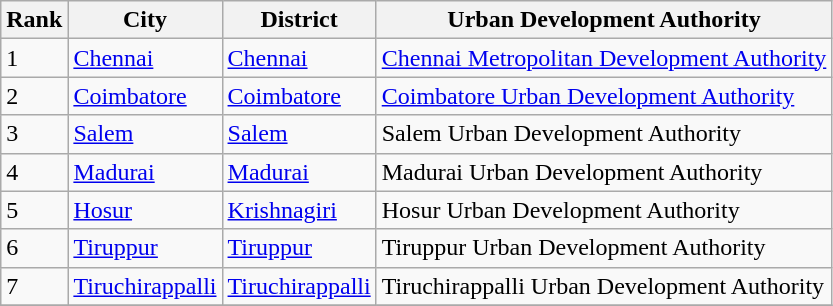<table class="wikitable sortable">
<tr>
<th>Rank</th>
<th>City</th>
<th>District</th>
<th>Urban Development Authority</th>
</tr>
<tr>
<td>1</td>
<td><a href='#'>Chennai</a></td>
<td><a href='#'>Chennai</a></td>
<td><a href='#'>Chennai Metropolitan Development Authority</a></td>
</tr>
<tr>
<td>2</td>
<td><a href='#'>Coimbatore</a></td>
<td><a href='#'>Coimbatore</a></td>
<td><a href='#'>Coimbatore Urban Development Authority</a></td>
</tr>
<tr>
<td>3</td>
<td><a href='#'>Salem</a></td>
<td><a href='#'>Salem</a></td>
<td>Salem Urban Development Authority</td>
</tr>
<tr>
<td>4</td>
<td><a href='#'>Madurai</a></td>
<td><a href='#'>Madurai</a></td>
<td>Madurai Urban Development Authority</td>
</tr>
<tr>
<td>5</td>
<td><a href='#'>Hosur</a></td>
<td><a href='#'>Krishnagiri</a></td>
<td>Hosur Urban Development Authority</td>
</tr>
<tr>
<td>6</td>
<td><a href='#'>Tiruppur</a></td>
<td><a href='#'>Tiruppur</a></td>
<td>Tiruppur Urban Development Authority</td>
</tr>
<tr>
<td>7</td>
<td><a href='#'>Tiruchirappalli</a></td>
<td><a href='#'>Tiruchirappalli</a></td>
<td>Tiruchirappalli Urban Development Authority</td>
</tr>
<tr>
</tr>
</table>
